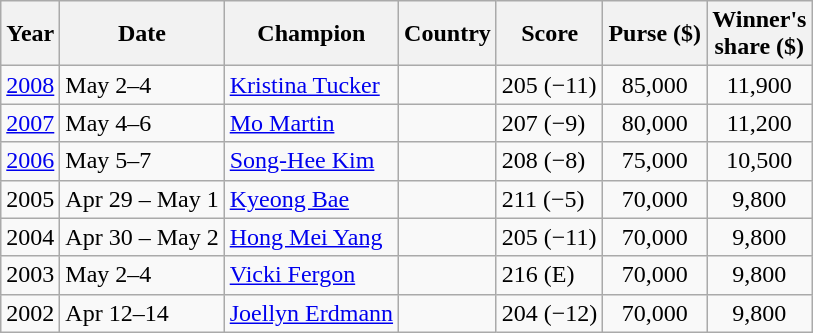<table class="wikitable">
<tr>
<th>Year</th>
<th>Date</th>
<th>Champion</th>
<th>Country</th>
<th>Score</th>
<th>Purse ($)</th>
<th>Winner's<br>share ($)</th>
</tr>
<tr>
<td><a href='#'>2008</a></td>
<td>May 2–4</td>
<td><a href='#'>Kristina Tucker</a></td>
<td></td>
<td>205 (−11)</td>
<td align=center>85,000</td>
<td align=center>11,900</td>
</tr>
<tr>
<td><a href='#'>2007</a></td>
<td>May 4–6</td>
<td><a href='#'>Mo Martin</a></td>
<td></td>
<td>207 (−9)</td>
<td align=center>80,000</td>
<td align=center>11,200</td>
</tr>
<tr>
<td><a href='#'>2006</a></td>
<td>May 5–7</td>
<td><a href='#'>Song-Hee Kim</a></td>
<td></td>
<td>208 (−8)</td>
<td align=center>75,000</td>
<td align=center>10,500</td>
</tr>
<tr>
<td>2005</td>
<td>Apr 29 – May 1</td>
<td><a href='#'>Kyeong Bae</a></td>
<td></td>
<td>211 (−5)</td>
<td align=center>70,000</td>
<td align=center>9,800</td>
</tr>
<tr>
<td>2004</td>
<td>Apr 30 – May 2</td>
<td><a href='#'>Hong Mei Yang</a></td>
<td></td>
<td>205 (−11)</td>
<td align=center>70,000</td>
<td align=center>9,800</td>
</tr>
<tr>
<td>2003</td>
<td>May 2–4</td>
<td><a href='#'>Vicki Fergon</a></td>
<td></td>
<td>216 (E)</td>
<td align=center>70,000</td>
<td align=center>9,800</td>
</tr>
<tr>
<td>2002</td>
<td>Apr 12–14</td>
<td><a href='#'>Joellyn Erdmann</a></td>
<td></td>
<td>204 (−12)</td>
<td align=center>70,000</td>
<td align=center>9,800</td>
</tr>
</table>
